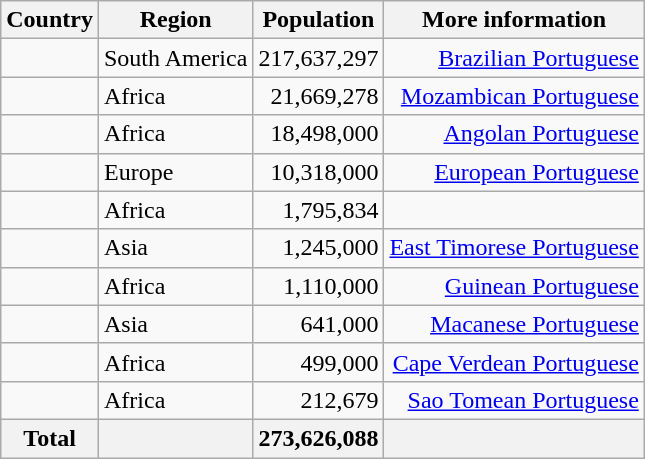<table class="wikitable sortable" style="text-align:right;">
<tr>
<th>Country</th>
<th>Region</th>
<th>Population</th>
<th>More information</th>
</tr>
<tr>
<td style="text-align:left"></td>
<td style="text-align:left">South America</td>
<td>217,637,297</td>
<td><a href='#'>Brazilian Portuguese</a></td>
</tr>
<tr>
<td style="text-align:left"></td>
<td style="text-align:left">Africa</td>
<td>21,669,278</td>
<td><a href='#'>Mozambican Portuguese</a></td>
</tr>
<tr>
<td style="text-align:left"></td>
<td style="text-align:left">Africa</td>
<td>18,498,000</td>
<td><a href='#'>Angolan Portuguese</a></td>
</tr>
<tr>
<td style="text-align:left"></td>
<td style="text-align:left">Europe</td>
<td>10,318,000</td>
<td><a href='#'>European Portuguese</a></td>
</tr>
<tr>
<td style="text-align:left"></td>
<td style="text-align:left">Africa</td>
<td>1,795,834</td>
<td></td>
</tr>
<tr>
<td style="text-align:left"></td>
<td style="text-align:left">Asia</td>
<td>1,245,000</td>
<td><a href='#'>East Timorese Portuguese</a></td>
</tr>
<tr>
<td style="text-align:left"></td>
<td style="text-align:left">Africa</td>
<td>1,110,000</td>
<td><a href='#'>Guinean Portuguese</a></td>
</tr>
<tr>
<td style="text-align:left"></td>
<td style="text-align:left">Asia</td>
<td>641,000</td>
<td><a href='#'>Macanese Portuguese</a></td>
</tr>
<tr>
<td style="text-align:left"></td>
<td style="text-align:left">Africa</td>
<td>499,000</td>
<td><a href='#'>Cape Verdean Portuguese</a></td>
</tr>
<tr>
<td style="text-align:left"></td>
<td style="text-align:left">Africa</td>
<td>212,679</td>
<td><a href='#'>Sao Tomean Portuguese</a></td>
</tr>
<tr>
<th>Total</th>
<th></th>
<th>273,626,088</th>
<th></th>
</tr>
</table>
